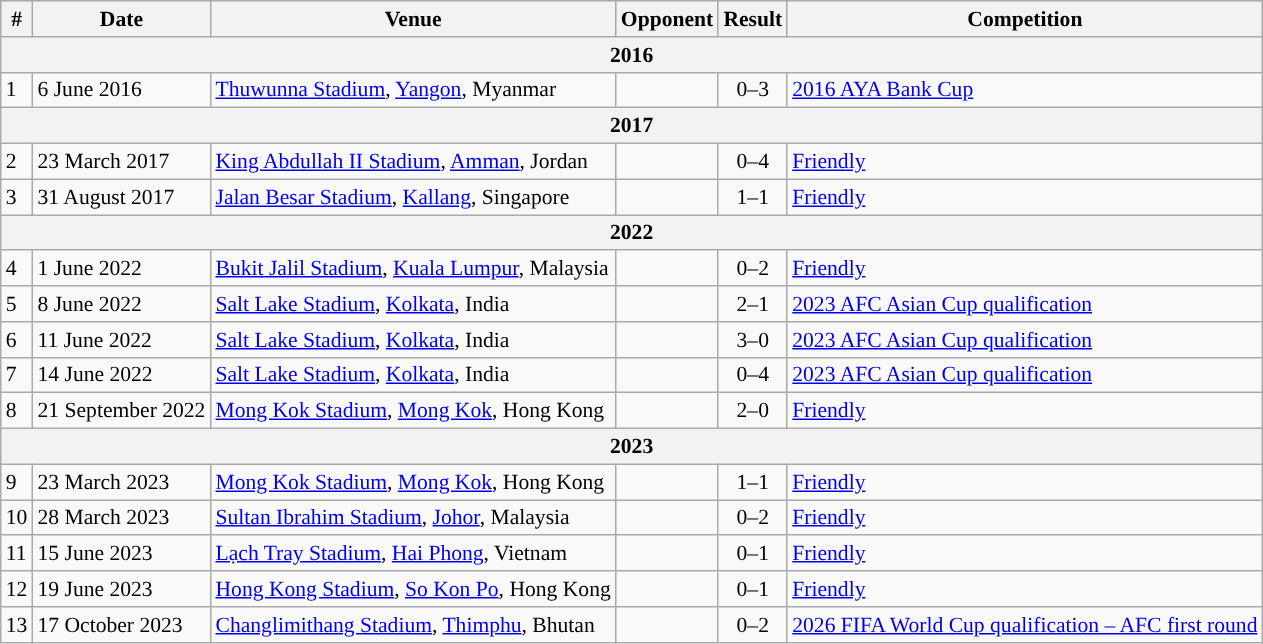<table class="wikitable collapsible collapsed" style="font-size:90%; text-align: left;">
<tr bgcolor="#CCCCCC" align="center">
<th>#</th>
<th>Date</th>
<th>Venue</th>
<th>Opponent</th>
<th>Result</th>
<th>Competition</th>
</tr>
<tr>
<th colspan="7">2016</th>
</tr>
<tr>
<td>1</td>
<td>6 June 2016</td>
<td><a href='#'>Thuwunna Stadium</a>, <a href='#'>Yangon</a>, Myanmar</td>
<td></td>
<td align="center">0–3</td>
<td><a href='#'>2016 AYA Bank Cup</a></td>
</tr>
<tr>
<th colspan="7">2017</th>
</tr>
<tr>
<td>2</td>
<td>23 March 2017</td>
<td><a href='#'>King Abdullah II Stadium</a>, <a href='#'>Amman</a>, Jordan</td>
<td></td>
<td align=center>0–4</td>
<td><a href='#'>Friendly</a></td>
</tr>
<tr>
<td>3</td>
<td>31 August 2017</td>
<td><a href='#'>Jalan Besar Stadium</a>, <a href='#'>Kallang</a>, Singapore</td>
<td></td>
<td align=center>1–1</td>
<td><a href='#'>Friendly</a></td>
</tr>
<tr>
<th colspan="7">2022</th>
</tr>
<tr>
<td>4</td>
<td>1 June 2022</td>
<td><a href='#'>Bukit Jalil Stadium</a>, <a href='#'>Kuala Lumpur</a>, Malaysia</td>
<td></td>
<td align="center">0–2</td>
<td><a href='#'>Friendly</a></td>
</tr>
<tr>
<td>5</td>
<td>8 June 2022</td>
<td><a href='#'>Salt Lake Stadium</a>, <a href='#'>Kolkata</a>, India</td>
<td></td>
<td align=center>2–1</td>
<td><a href='#'>2023 AFC Asian Cup qualification</a></td>
</tr>
<tr>
<td>6</td>
<td>11 June 2022</td>
<td><a href='#'>Salt Lake Stadium</a>, <a href='#'>Kolkata</a>, India</td>
<td></td>
<td align=center>3–0</td>
<td><a href='#'>2023 AFC Asian Cup qualification</a></td>
</tr>
<tr>
<td>7</td>
<td>14 June 2022</td>
<td><a href='#'>Salt Lake Stadium</a>, <a href='#'>Kolkata</a>, India</td>
<td></td>
<td align=center>0–4</td>
<td><a href='#'>2023 AFC Asian Cup qualification</a></td>
</tr>
<tr>
<td>8</td>
<td>21 September 2022</td>
<td><a href='#'>Mong Kok Stadium</a>, <a href='#'>Mong Kok</a>, Hong Kong</td>
<td></td>
<td align=center>2–0</td>
<td><a href='#'>Friendly</a></td>
</tr>
<tr>
<th colspan="7">2023</th>
</tr>
<tr>
<td>9</td>
<td>23 March 2023</td>
<td><a href='#'>Mong Kok Stadium</a>, <a href='#'>Mong Kok</a>, Hong Kong</td>
<td></td>
<td align=center>1–1</td>
<td><a href='#'>Friendly</a></td>
</tr>
<tr>
<td>10</td>
<td>28 March 2023</td>
<td><a href='#'>Sultan Ibrahim Stadium</a>, <a href='#'>Johor</a>, Malaysia</td>
<td></td>
<td align=center>0–2</td>
<td><a href='#'>Friendly</a></td>
</tr>
<tr>
<td>11</td>
<td>15 June 2023</td>
<td><a href='#'>Lạch Tray Stadium</a>, <a href='#'>Hai Phong</a>, Vietnam</td>
<td></td>
<td align=center>0–1</td>
<td><a href='#'>Friendly</a></td>
</tr>
<tr>
<td>12</td>
<td>19 June 2023</td>
<td><a href='#'>Hong Kong Stadium</a>, <a href='#'>So Kon Po</a>, Hong Kong</td>
<td></td>
<td align=center>0–1</td>
<td><a href='#'>Friendly</a></td>
</tr>
<tr>
<td>13</td>
<td>17 October 2023</td>
<td><a href='#'>Changlimithang Stadium</a>, <a href='#'>Thimphu</a>, Bhutan</td>
<td></td>
<td align=center>0–2</td>
<td><a href='#'>2026 FIFA World Cup qualification – AFC first round</a></td>
</tr>
</table>
